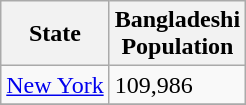<table class="wikitable sortable">
<tr>
<th>State</th>
<th>Bangladeshi<br>Population</th>
</tr>
<tr>
<td><a href='#'>New York</a></td>
<td>109,986</td>
</tr>
<tr>
</tr>
</table>
